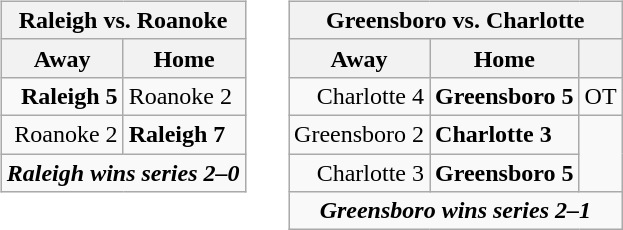<table cellspacing="10">
<tr>
<td valign="top"><br><table class="wikitable">
<tr>
<th bgcolor="#DDDDDD" colspan="4">Raleigh vs. Roanoke</th>
</tr>
<tr>
<th>Away</th>
<th>Home</th>
</tr>
<tr>
<td align="right"><strong>Raleigh 5</strong></td>
<td>Roanoke 2</td>
</tr>
<tr>
<td align="right">Roanoke 2</td>
<td><strong>Raleigh 7</strong></td>
</tr>
<tr align="center">
<td colspan="4"><strong><em>Raleigh wins series 2–0</em></strong></td>
</tr>
</table>
</td>
<td valign="top"><br><table class="wikitable">
<tr>
<th bgcolor="#DDDDDD" colspan="4">Greensboro vs. Charlotte</th>
</tr>
<tr>
<th>Away</th>
<th>Home</th>
<th></th>
</tr>
<tr>
<td align="right">Charlotte 4</td>
<td><strong>Greensboro 5</strong></td>
<td align="center">OT</td>
</tr>
<tr>
<td align="right">Greensboro 2</td>
<td><strong>Charlotte 3</strong></td>
</tr>
<tr>
<td align="right">Charlotte 3</td>
<td><strong>Greensboro 5</strong></td>
</tr>
<tr align="center">
<td colspan="4"><strong><em>Greensboro wins series 2–1</em></strong></td>
</tr>
</table>
</td>
</tr>
</table>
